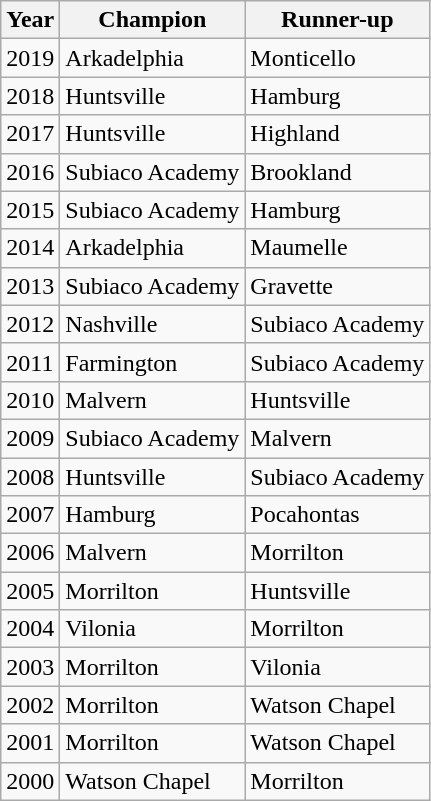<table class="wikitable sortable">
<tr>
<th>Year</th>
<th>Champion</th>
<th>Runner-up</th>
</tr>
<tr>
<td>2019</td>
<td>Arkadelphia</td>
<td>Monticello</td>
</tr>
<tr>
<td>2018</td>
<td>Huntsville</td>
<td>Hamburg</td>
</tr>
<tr>
<td>2017</td>
<td>Huntsville</td>
<td>Highland</td>
</tr>
<tr>
<td>2016</td>
<td>Subiaco Academy</td>
<td>Brookland</td>
</tr>
<tr>
<td>2015</td>
<td>Subiaco Academy</td>
<td>Hamburg</td>
</tr>
<tr>
<td>2014</td>
<td>Arkadelphia</td>
<td>Maumelle</td>
</tr>
<tr>
<td>2013</td>
<td>Subiaco Academy</td>
<td>Gravette</td>
</tr>
<tr>
<td>2012</td>
<td>Nashville</td>
<td>Subiaco Academy</td>
</tr>
<tr>
<td>2011</td>
<td>Farmington</td>
<td>Subiaco Academy</td>
</tr>
<tr>
<td>2010</td>
<td>Malvern</td>
<td>Huntsville</td>
</tr>
<tr>
<td>2009</td>
<td>Subiaco Academy</td>
<td>Malvern</td>
</tr>
<tr>
<td>2008</td>
<td>Huntsville</td>
<td>Subiaco Academy</td>
</tr>
<tr>
<td>2007</td>
<td>Hamburg</td>
<td>Pocahontas</td>
</tr>
<tr>
<td>2006</td>
<td>Malvern</td>
<td>Morrilton</td>
</tr>
<tr>
<td>2005</td>
<td>Morrilton</td>
<td>Huntsville</td>
</tr>
<tr>
<td>2004</td>
<td>Vilonia</td>
<td>Morrilton</td>
</tr>
<tr>
<td>2003</td>
<td>Morrilton</td>
<td>Vilonia</td>
</tr>
<tr>
<td>2002</td>
<td>Morrilton</td>
<td>Watson Chapel</td>
</tr>
<tr>
<td>2001</td>
<td>Morrilton</td>
<td>Watson Chapel</td>
</tr>
<tr>
<td>2000</td>
<td>Watson Chapel</td>
<td>Morrilton</td>
</tr>
</table>
